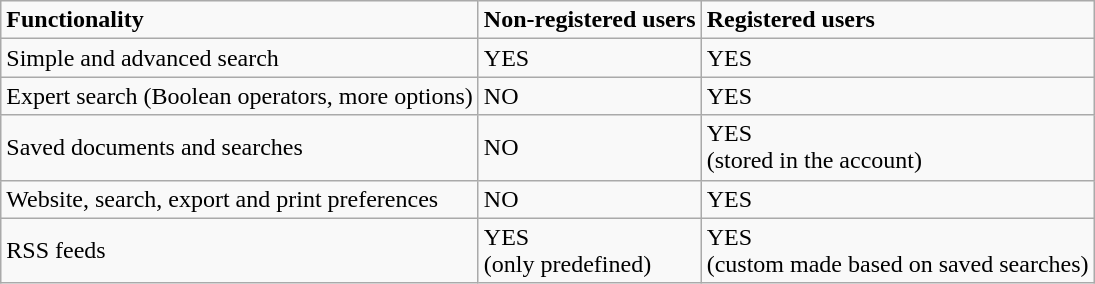<table class="wikitable">
<tr>
<td><strong>Functionality</strong></td>
<td><strong>Non-registered users</strong></td>
<td><strong>Registered users</strong></td>
</tr>
<tr>
<td>Simple and advanced search</td>
<td>YES</td>
<td>YES</td>
</tr>
<tr>
<td>Expert search (Boolean operators, more options)</td>
<td>NO</td>
<td>YES</td>
</tr>
<tr>
<td>Saved documents and searches</td>
<td>NO</td>
<td>YES<br>(stored in the account)</td>
</tr>
<tr>
<td>Website, search, export and print preferences</td>
<td>NO</td>
<td>YES</td>
</tr>
<tr>
<td>RSS feeds</td>
<td>YES<br>(only predefined)</td>
<td>YES<br>(custom made based on saved searches)</td>
</tr>
</table>
